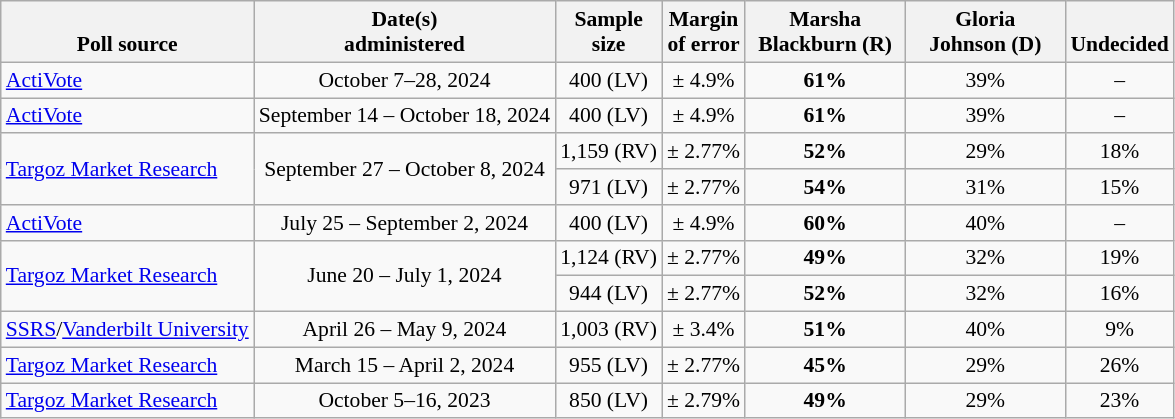<table class="wikitable" style="font-size:90%;text-align:center;">
<tr valign=bottom>
<th>Poll source</th>
<th>Date(s)<br>administered</th>
<th>Sample<br>size</th>
<th>Margin<br>of error</th>
<th style="width:100px;">Marsha<br>Blackburn (R)</th>
<th style="width:100px;">Gloria<br>Johnson (D)</th>
<th>Undecided</th>
</tr>
<tr>
<td style="text-align:left;"><a href='#'>ActiVote</a></td>
<td>October 7–28, 2024</td>
<td>400 (LV)</td>
<td>± 4.9%</td>
<td><strong>61%</strong></td>
<td>39%</td>
<td>–</td>
</tr>
<tr>
<td style="text-align:left;"><a href='#'>ActiVote</a></td>
<td>September 14 – October 18, 2024</td>
<td>400 (LV)</td>
<td>± 4.9%</td>
<td><strong>61%</strong></td>
<td>39%</td>
<td>–</td>
</tr>
<tr>
<td rowspan=2; style="text-align:left;"><a href='#'>Targoz Market Research</a></td>
<td rowspan=2; data-sort-value="2024-10-15">September 27 – October 8, 2024</td>
<td>1,159 (RV)</td>
<td>± 2.77%</td>
<td><strong>52%</strong></td>
<td>29%</td>
<td>18%</td>
</tr>
<tr>
<td>971 (LV)</td>
<td>± 2.77%</td>
<td><strong>54%</strong></td>
<td>31%</td>
<td>15%</td>
</tr>
<tr>
<td style="text-align:left;"><a href='#'>ActiVote</a></td>
<td>July 25 – September 2, 2024</td>
<td>400 (LV)</td>
<td>± 4.9%</td>
<td><strong>60%</strong></td>
<td>40%</td>
<td>–</td>
</tr>
<tr>
<td rowspan=2; style="text-align:left;"><a href='#'>Targoz Market Research</a></td>
<td rowspan=2; data-sort-value="2024-07-16">June 20 – July 1, 2024</td>
<td>1,124 (RV)</td>
<td>± 2.77%</td>
<td><strong>49%</strong></td>
<td>32%</td>
<td>19%</td>
</tr>
<tr>
<td>944 (LV)</td>
<td>± 2.77%</td>
<td><strong>52%</strong></td>
<td>32%</td>
<td>16%</td>
</tr>
<tr>
<td style="text-align:left;"><a href='#'>SSRS</a>/<a href='#'>Vanderbilt University</a></td>
<td>April 26 – May 9, 2024</td>
<td>1,003 (RV)</td>
<td>± 3.4%</td>
<td><strong>51%</strong></td>
<td>40%</td>
<td>9%</td>
</tr>
<tr>
<td style="text-align:left;"><a href='#'>Targoz Market Research</a></td>
<td>March 15 – April 2, 2024</td>
<td>955 (LV)</td>
<td>± 2.77%</td>
<td><strong>45%</strong></td>
<td>29%</td>
<td>26%</td>
</tr>
<tr>
<td style="text-align:left;"><a href='#'>Targoz Market Research</a></td>
<td>October 5–16, 2023</td>
<td>850 (LV)</td>
<td>± 2.79%</td>
<td><strong>49%</strong></td>
<td>29%</td>
<td>23%</td>
</tr>
</table>
